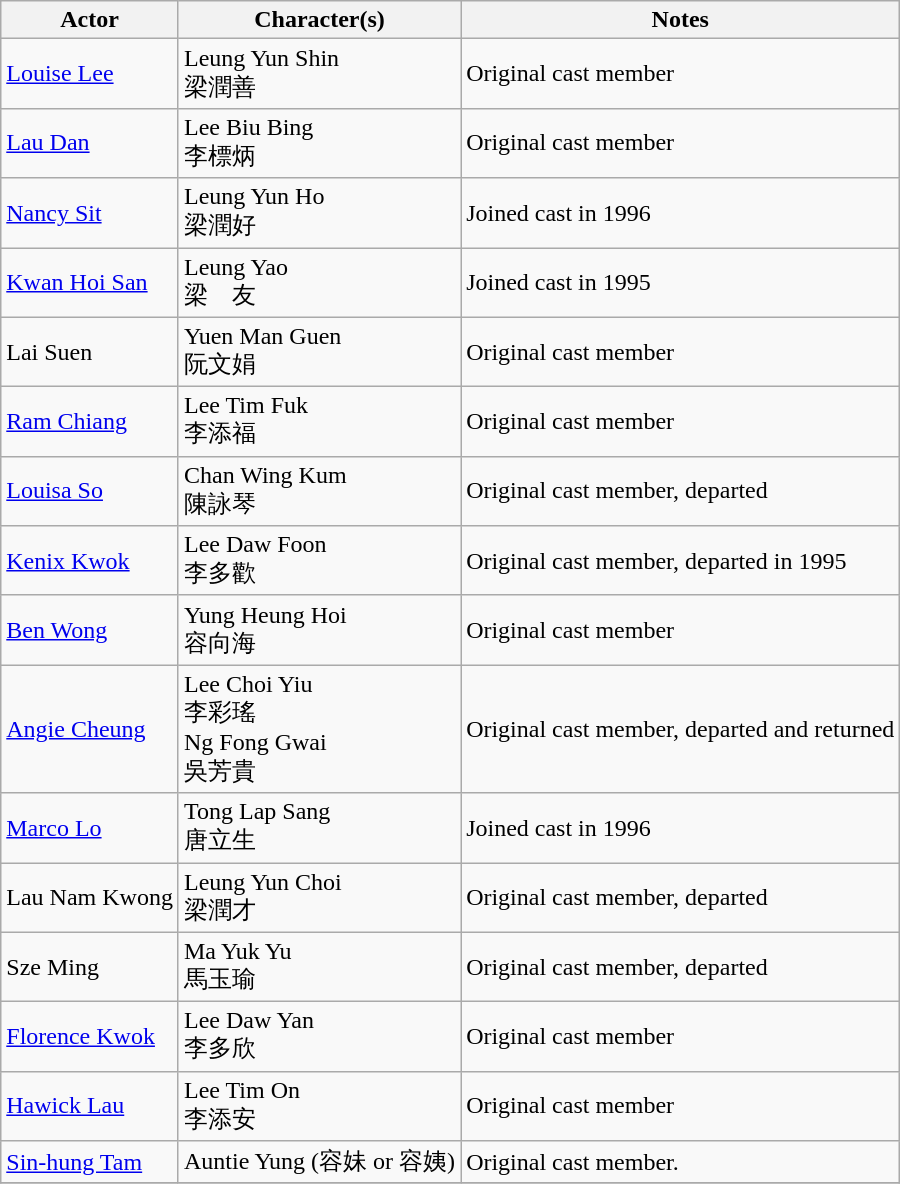<table class="wikitable">
<tr>
<th>Actor</th>
<th>Character(s)</th>
<th>Notes</th>
</tr>
<tr>
<td><a href='#'>Louise Lee</a></td>
<td>Leung Yun Shin <br> 梁潤善</td>
<td>Original cast member</td>
</tr>
<tr>
<td><a href='#'>Lau Dan</a></td>
<td>Lee Biu Bing <br> 李標炳</td>
<td>Original cast member</td>
</tr>
<tr>
<td><a href='#'>Nancy Sit</a></td>
<td>Leung Yun Ho<br> 梁潤好</td>
<td>Joined cast in 1996</td>
</tr>
<tr>
<td><a href='#'>Kwan Hoi San</a></td>
<td>Leung Yao  <br> 梁　友</td>
<td>Joined cast in 1995</td>
</tr>
<tr>
<td>Lai Suen</td>
<td>Yuen Man Guen <br> 阮文娟</td>
<td>Original cast member</td>
</tr>
<tr>
<td><a href='#'>Ram Chiang</a></td>
<td>Lee Tim Fuk <br> 李添福</td>
<td>Original cast member</td>
</tr>
<tr>
<td><a href='#'>Louisa So</a></td>
<td>Chan Wing Kum <br> 陳詠琴</td>
<td>Original cast member, departed</td>
</tr>
<tr>
<td><a href='#'>Kenix Kwok</a></td>
<td>Lee Daw Foon <br> 李多歡</td>
<td>Original cast member, departed in 1995</td>
</tr>
<tr>
<td><a href='#'>Ben Wong</a></td>
<td>Yung Heung Hoi<br> 容向海</td>
<td>Original cast member</td>
</tr>
<tr>
<td><a href='#'>Angie Cheung</a></td>
<td>Lee Choi Yiu <br> 李彩瑤<br>Ng Fong Gwai <br> 吳芳貴</td>
<td>Original cast member, departed and returned</td>
</tr>
<tr>
<td><a href='#'>Marco Lo</a></td>
<td>Tong Lap Sang <br> 唐立生</td>
<td>Joined cast in 1996</td>
</tr>
<tr>
<td>Lau Nam Kwong</td>
<td>Leung Yun Choi <br> 梁潤才</td>
<td>Original cast member, departed</td>
</tr>
<tr>
<td>Sze Ming</td>
<td>Ma Yuk Yu <br>馬玉瑜</td>
<td>Original cast member, departed</td>
</tr>
<tr>
<td><a href='#'>Florence Kwok</a></td>
<td>Lee Daw Yan <br> 李多欣</td>
<td>Original cast member</td>
</tr>
<tr>
<td><a href='#'>Hawick Lau</a></td>
<td>Lee Tim On <br> 李添安</td>
<td>Original cast member</td>
</tr>
<tr>
<td><a href='#'>Sin-hung Tam</a></td>
<td>Auntie Yung (容妹 or 容姨)</td>
<td>Original cast member.</td>
</tr>
<tr>
</tr>
</table>
